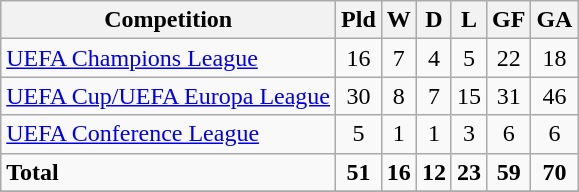<table class="wikitable">
<tr>
<th>Competition</th>
<th>Pld</th>
<th>W</th>
<th>D</th>
<th>L</th>
<th>GF</th>
<th>GA</th>
</tr>
<tr>
<td><a href='#'>UEFA Champions League</a></td>
<td style="text-align:center;">16</td>
<td style="text-align:center;">7</td>
<td style="text-align:center;">4</td>
<td style="text-align:center;">5</td>
<td style="text-align:center;">22</td>
<td style="text-align:center;">18</td>
</tr>
<tr>
<td><a href='#'>UEFA Cup/UEFA Europa League</a></td>
<td style="text-align:center;">30</td>
<td style="text-align:center;">8</td>
<td style="text-align:center;">7</td>
<td style="text-align:center;">15</td>
<td style="text-align:center;">31</td>
<td style="text-align:center;">46</td>
</tr>
<tr>
<td><a href='#'>UEFA Conference League</a></td>
<td style="text-align:center;">5</td>
<td style="text-align:center;">1</td>
<td style="text-align:center;">1</td>
<td style="text-align:center;">3</td>
<td style="text-align:center;">6</td>
<td style="text-align:center;">6</td>
</tr>
<tr>
<td><strong>Total</strong></td>
<td style="text-align:center;"><strong>51</strong></td>
<td style="text-align:center;"><strong>16</strong></td>
<td style="text-align:center;"><strong>12</strong></td>
<td style="text-align:center;"><strong>23</strong></td>
<td style="text-align:center;"><strong>59</strong></td>
<td style="text-align:center;"><strong>70</strong></td>
</tr>
<tr>
</tr>
</table>
